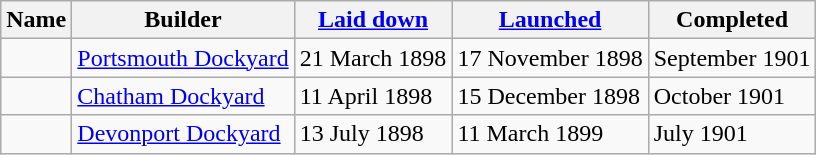<table class="wikitable plainrowheaders">
<tr>
<th scope="col">Name</th>
<th scope="col">Builder</th>
<th scope="col"><a href='#'>Laid down</a></th>
<th scope="col"><a href='#'>Launched</a></th>
<th scope="col">Completed</th>
</tr>
<tr>
<td scope="row"></td>
<td><a href='#'>Portsmouth Dockyard</a></td>
<td>21 March 1898</td>
<td>17 November 1898</td>
<td>September 1901</td>
</tr>
<tr>
<td scope="row"></td>
<td><a href='#'>Chatham Dockyard</a></td>
<td>11 April 1898</td>
<td>15 December 1898</td>
<td>October 1901</td>
</tr>
<tr>
<td scope="row"></td>
<td><a href='#'>Devonport Dockyard</a></td>
<td>13 July 1898</td>
<td>11 March 1899</td>
<td>July 1901</td>
</tr>
</table>
